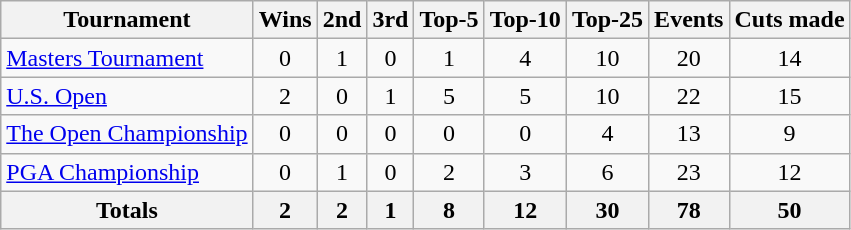<table class=wikitable style=text-align:center>
<tr>
<th>Tournament</th>
<th>Wins</th>
<th>2nd</th>
<th>3rd</th>
<th>Top-5</th>
<th>Top-10</th>
<th>Top-25</th>
<th>Events</th>
<th>Cuts made</th>
</tr>
<tr>
<td align=left><a href='#'>Masters Tournament</a></td>
<td>0</td>
<td>1</td>
<td>0</td>
<td>1</td>
<td>4</td>
<td>10</td>
<td>20</td>
<td>14</td>
</tr>
<tr>
<td align=left><a href='#'>U.S. Open</a></td>
<td>2</td>
<td>0</td>
<td>1</td>
<td>5</td>
<td>5</td>
<td>10</td>
<td>22</td>
<td>15</td>
</tr>
<tr>
<td align=left><a href='#'>The Open Championship</a></td>
<td>0</td>
<td>0</td>
<td>0</td>
<td>0</td>
<td>0</td>
<td>4</td>
<td>13</td>
<td>9</td>
</tr>
<tr>
<td align=left><a href='#'>PGA Championship</a></td>
<td>0</td>
<td>1</td>
<td>0</td>
<td>2</td>
<td>3</td>
<td>6</td>
<td>23</td>
<td>12</td>
</tr>
<tr>
<th>Totals</th>
<th>2</th>
<th>2</th>
<th>1</th>
<th>8</th>
<th>12</th>
<th>30</th>
<th>78</th>
<th>50</th>
</tr>
</table>
